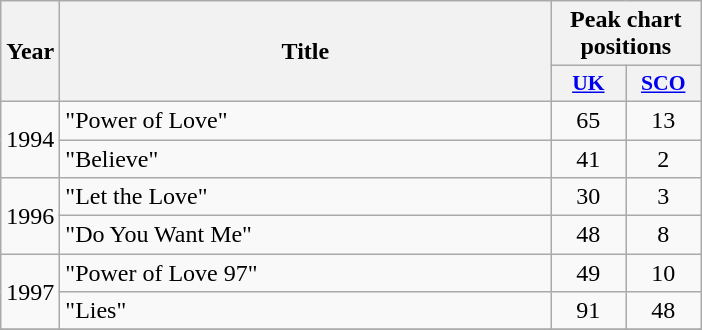<table class="wikitable">
<tr>
<th rowspan="2">Year</th>
<th rowspan="2" style="width:20em;">Title</th>
<th colspan="10">Peak chart positions</th>
</tr>
<tr>
<th style="width:3em;font-size:90%;"><a href='#'>UK</a><br></th>
<th style="width:3em;font-size:90%;"><a href='#'>SCO</a><br></th>
</tr>
<tr>
<td rowspan="2">1994</td>
<td>"Power of Love"</td>
<td align="center">65</td>
<td align="center">13</td>
</tr>
<tr>
<td>"Believe"</td>
<td align="center">41</td>
<td align="center">2</td>
</tr>
<tr>
<td rowspan="2">1996</td>
<td>"Let the Love"</td>
<td align="center">30</td>
<td align="center">3</td>
</tr>
<tr>
<td>"Do You Want Me"</td>
<td align="center">48</td>
<td align="center">8</td>
</tr>
<tr>
<td rowspan="2">1997</td>
<td>"Power of Love 97"</td>
<td align="center">49</td>
<td align="center">10</td>
</tr>
<tr>
<td>"Lies"</td>
<td align="center">91</td>
<td align="center">48</td>
</tr>
<tr>
</tr>
</table>
